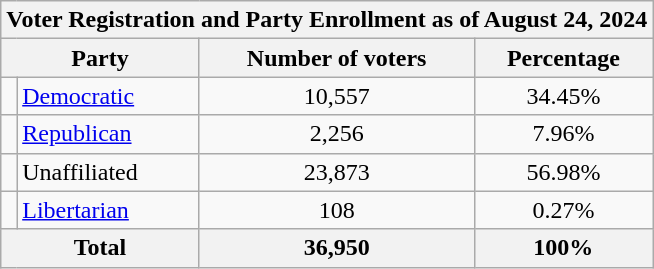<table class=wikitable>
<tr>
<th colspan = 6>Voter Registration and Party Enrollment as of August 24, 2024</th>
</tr>
<tr>
<th colspan = 2>Party</th>
<th>Number of voters</th>
<th>Percentage</th>
</tr>
<tr>
<td></td>
<td><a href='#'>Democratic</a></td>
<td style="text-align:center;">10,557</td>
<td style="text-align:center;">34.45%</td>
</tr>
<tr>
<td></td>
<td><a href='#'>Republican</a></td>
<td style="text-align:center;">2,256</td>
<td style="text-align:center;">7.96%</td>
</tr>
<tr>
<td></td>
<td>Unaffiliated</td>
<td style="text-align:center;">23,873</td>
<td style="text-align:center;">56.98%</td>
</tr>
<tr>
<td></td>
<td><a href='#'>Libertarian</a></td>
<td style="text-align:center;">108</td>
<td style="text-align:center;">0.27%</td>
</tr>
<tr>
<th colspan = 2>Total</th>
<th style="text-align:center;">36,950</th>
<th style="text-align:center;">100%</th>
</tr>
</table>
